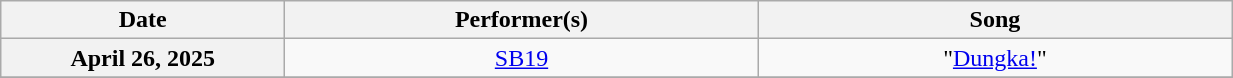<table class="wikitable" style="width:65%; font-size:100%">
<tr>
<th width="15%">Date</th>
<th width="25%">Performer(s)</th>
<th width="25%">Song</th>
</tr>
<tr>
<th>April 26, 2025</th>
<td align="center"><a href='#'>SB19</a></td>
<td align="center">"<a href='#'>Dungka!</a>"</td>
</tr>
<tr>
</tr>
</table>
